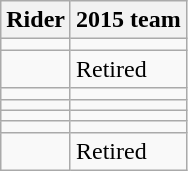<table class="wikitable">
<tr>
<th>Rider</th>
<th>2015 team</th>
</tr>
<tr>
<td></td>
<td></td>
</tr>
<tr>
<td></td>
<td>Retired</td>
</tr>
<tr>
<td></td>
<td></td>
</tr>
<tr>
<td></td>
<td></td>
</tr>
<tr>
<td></td>
<td></td>
</tr>
<tr>
<td></td>
<td></td>
</tr>
<tr>
<td></td>
<td>Retired</td>
</tr>
</table>
